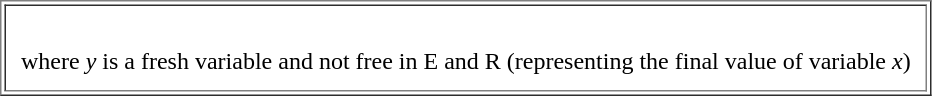<table border="1" cellpadding="10">
<tr>
<td><br>where <em>y</em> is a fresh variable and not free in E and R (representing the final value of variable <em>x</em>)</td>
</tr>
</table>
